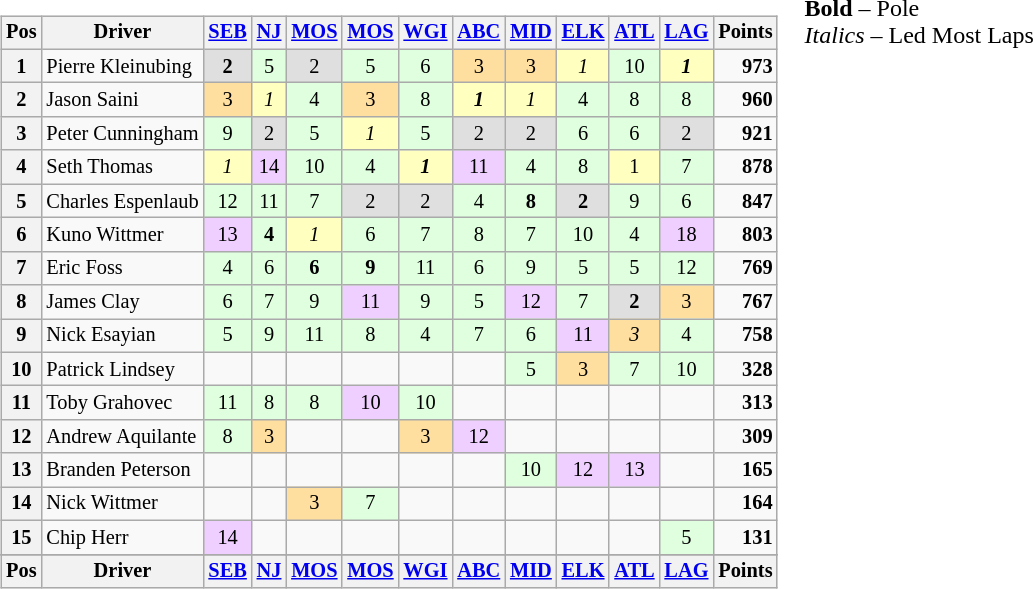<table>
<tr>
<td><br><table class="wikitable" style="font-size:85%; text-align:center;">
<tr valign="top">
<th valign="middle">Pos</th>
<th valign="middle">Driver</th>
<th><a href='#'>SEB</a></th>
<th><a href='#'>NJ</a></th>
<th><a href='#'>MOS</a></th>
<th><a href='#'>MOS</a></th>
<th><a href='#'>WGI</a></th>
<th><a href='#'>ABC</a></th>
<th><a href='#'>MID</a></th>
<th><a href='#'>ELK</a></th>
<th><a href='#'>ATL</a></th>
<th><a href='#'>LAG</a></th>
<th valign="middle">Points</th>
</tr>
<tr>
<th>1</th>
<td align="left"> Pierre Kleinubing</td>
<td style="background:#dfdfdf;"><strong>2</strong></td>
<td style="background:#dfffdf;">5</td>
<td style="background:#dfdfdf;">2</td>
<td style="background:#dfffdf;">5</td>
<td style="background:#dfffdf;">6</td>
<td style="background:#ffdf9f;">3</td>
<td style="background:#ffdf9f;">3</td>
<td style="background:#ffffbf;"><em>1</em></td>
<td style="background:#dfffdf;">10</td>
<td style="background:#ffffbf;"><strong><em>1</em></strong></td>
<td align="right"><strong>973</strong></td>
</tr>
<tr>
<th>2</th>
<td align="left"> Jason Saini</td>
<td style="background:#ffdf9f;">3</td>
<td style="background:#ffffbf;"><em>1</em></td>
<td style="background:#dfffdf;">4</td>
<td style="background:#ffdf9f;">3</td>
<td style="background:#dfffdf;">8</td>
<td style="background:#ffffbf;"><strong><em>1</em></strong></td>
<td style="background:#ffffbf;"><em>1</em></td>
<td style="background:#dfffdf;">4</td>
<td style="background:#dfffdf;">8</td>
<td style="background:#dfffdf;">8</td>
<td align="right"><strong>960</strong></td>
</tr>
<tr>
<th>3</th>
<td align="left"> Peter Cunningham</td>
<td style="background:#dfffdf;">9</td>
<td style="background:#dfdfdf;">2</td>
<td style="background:#dfffdf;">5</td>
<td style="background:#ffffbf;"><em>1</em></td>
<td style="background:#dfffdf;">5</td>
<td style="background:#dfdfdf;">2</td>
<td style="background:#dfdfdf;">2</td>
<td style="background:#dfffdf;">6</td>
<td style="background:#dfffdf;">6</td>
<td style="background:#dfdfdf;">2</td>
<td align="right"><strong>921</strong></td>
</tr>
<tr>
<th>4</th>
<td align="left"> Seth Thomas</td>
<td style="background:#ffffbf;"><em>1</em></td>
<td style="background:#efcfff;">14</td>
<td style="background:#dfffdf;">10</td>
<td style="background:#dfffdf;">4</td>
<td style="background:#ffffbf;"><strong><em>1</em></strong></td>
<td style="background:#efcfff;">11</td>
<td style="background:#dfffdf;">4</td>
<td style="background:#dfffdf;">8</td>
<td style="background:#ffffbf;">1</td>
<td style="background:#dfffdf;">7</td>
<td align="right"><strong>878</strong></td>
</tr>
<tr>
<th>5</th>
<td align="left"> Charles Espenlaub</td>
<td style="background:#dfffdf;">12</td>
<td style="background:#dfffdf;">11</td>
<td style="background:#dfffdf;">7</td>
<td style="background:#dfdfdf;">2</td>
<td style="background:#dfdfdf;">2</td>
<td style="background:#dfffdf;">4</td>
<td style="background:#dfffdf;"><strong>8</strong></td>
<td style="background:#dfdfdf;"><strong>2</strong></td>
<td style="background:#dfffdf;">9</td>
<td style="background:#dfffdf;">6</td>
<td align="right"><strong>847</strong></td>
</tr>
<tr>
<th>6</th>
<td align="left"> Kuno Wittmer</td>
<td style="background:#efcfff;">13</td>
<td style="background:#dfffdf;"><strong>4</strong></td>
<td style="background:#ffffbf;"><em>1</em></td>
<td style="background:#dfffdf;">6</td>
<td style="background:#dfffdf;">7</td>
<td style="background:#dfffdf;">8</td>
<td style="background:#dfffdf;">7</td>
<td style="background:#dfffdf;">10</td>
<td style="background:#dfffdf;">4</td>
<td style="background:#efcfff;">18</td>
<td align="right"><strong>803</strong></td>
</tr>
<tr>
<th>7</th>
<td align="left"> Eric Foss</td>
<td style="background:#dfffdf;">4</td>
<td style="background:#dfffdf;">6</td>
<td style="background:#dfffdf;"><strong>6</strong></td>
<td style="background:#dfffdf;"><strong>9</strong></td>
<td style="background:#dfffdf;">11</td>
<td style="background:#dfffdf;">6</td>
<td style="background:#dfffdf;">9</td>
<td style="background:#dfffdf;">5</td>
<td style="background:#dfffdf;">5</td>
<td style="background:#dfffdf;">12</td>
<td align="right"><strong>769</strong></td>
</tr>
<tr>
<th>8</th>
<td align="left"> James Clay</td>
<td style="background:#dfffdf;">6</td>
<td style="background:#dfffdf;">7</td>
<td style="background:#dfffdf;">9</td>
<td style="background:#efcfff;">11</td>
<td style="background:#dfffdf;">9</td>
<td style="background:#dfffdf;">5</td>
<td style="background:#efcfff;">12</td>
<td style="background:#dfffdf;">7</td>
<td style="background:#dfdfdf;"><strong>2</strong></td>
<td style="background:#ffdf9f;">3</td>
<td align="right"><strong>767</strong></td>
</tr>
<tr>
<th>9</th>
<td align="left"> Nick Esayian</td>
<td style="background:#dfffdf;">5</td>
<td style="background:#dfffdf;">9</td>
<td style="background:#dfffdf;">11</td>
<td style="background:#dfffdf;">8</td>
<td style="background:#dfffdf;">4</td>
<td style="background:#dfffdf;">7</td>
<td style="background:#dfffdf;">6</td>
<td style="background:#efcfff;">11</td>
<td style="background:#ffdf9f;"><em>3</em></td>
<td style="background:#dfffdf;">4</td>
<td align="right"><strong>758</strong></td>
</tr>
<tr>
<th>10</th>
<td align="left"> Patrick Lindsey</td>
<td></td>
<td></td>
<td></td>
<td></td>
<td></td>
<td></td>
<td style="background:#dfffdf;">5</td>
<td style="background:#ffdf9f;">3</td>
<td style="background:#dfffdf;">7</td>
<td style="background:#dfffdf;">10</td>
<td align="right"><strong>328</strong></td>
</tr>
<tr>
<th>11</th>
<td align="left"> Toby Grahovec</td>
<td style="background:#dfffdf;">11</td>
<td style="background:#dfffdf;">8</td>
<td style="background:#dfffdf;">8</td>
<td style="background:#efcfff;">10</td>
<td style="background:#dfffdf;">10</td>
<td></td>
<td></td>
<td></td>
<td></td>
<td></td>
<td align="right"><strong>313</strong></td>
</tr>
<tr>
<th>12</th>
<td align="left"> Andrew Aquilante</td>
<td style="background:#dfffdf;">8</td>
<td style="background:#ffdf9f;">3</td>
<td></td>
<td></td>
<td style="background:#ffdf9f;">3</td>
<td style="background:#efcfff;">12</td>
<td></td>
<td></td>
<td></td>
<td></td>
<td align="right"><strong>309</strong></td>
</tr>
<tr>
<th>13</th>
<td align="left"> Branden Peterson</td>
<td></td>
<td></td>
<td></td>
<td></td>
<td></td>
<td></td>
<td style="background:#dfffdf;">10</td>
<td style="background:#efcfff;">12</td>
<td style="background:#efcfff;">13</td>
<td></td>
<td align="right"><strong>165</strong></td>
</tr>
<tr>
<th>14</th>
<td align="left"> Nick Wittmer</td>
<td></td>
<td></td>
<td style="background:#ffdf9f;">3</td>
<td style="background:#dfffdf;">7</td>
<td></td>
<td></td>
<td></td>
<td></td>
<td></td>
<td></td>
<td align="right"><strong>164</strong></td>
</tr>
<tr>
<th>15</th>
<td align="left"> Chip Herr</td>
<td style="background:#efcfff;">14</td>
<td></td>
<td></td>
<td></td>
<td></td>
<td></td>
<td></td>
<td></td>
<td></td>
<td style="background:#dfffdf;">5</td>
<td align="right"><strong>131</strong></td>
</tr>
<tr>
</tr>
<tr valign="top">
<th valign="middle">Pos</th>
<th valign="middle">Driver</th>
<th><a href='#'>SEB</a></th>
<th><a href='#'>NJ</a></th>
<th><a href='#'>MOS</a></th>
<th><a href='#'>MOS</a></th>
<th><a href='#'>WGI</a></th>
<th><a href='#'>ABC</a></th>
<th><a href='#'>MID</a></th>
<th><a href='#'>ELK</a></th>
<th><a href='#'>ATL</a></th>
<th><a href='#'>LAG</a></th>
<th valign="middle">Points</th>
</tr>
</table>
</td>
<td valign="top"><br><span><strong>Bold</strong> – Pole<br>
<em>Italics</em> – Led Most Laps</span></td>
</tr>
</table>
